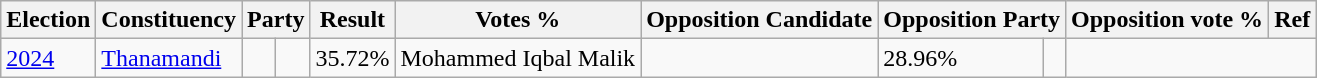<table class="wikitable sortable">
<tr>
<th>Election</th>
<th>Constituency</th>
<th colspan="2">Party</th>
<th>Result</th>
<th>Votes %</th>
<th>Opposition Candidate</th>
<th colspan="2">Opposition Party</th>
<th>Opposition vote %</th>
<th>Ref</th>
</tr>
<tr>
<td><a href='#'>2024</a></td>
<td><a href='#'>Thanamandi</a></td>
<td></td>
<td></td>
<td>35.72%</td>
<td>Mohammed Iqbal Malik</td>
<td></td>
<td>28.96%</td>
<td></td>
</tr>
</table>
